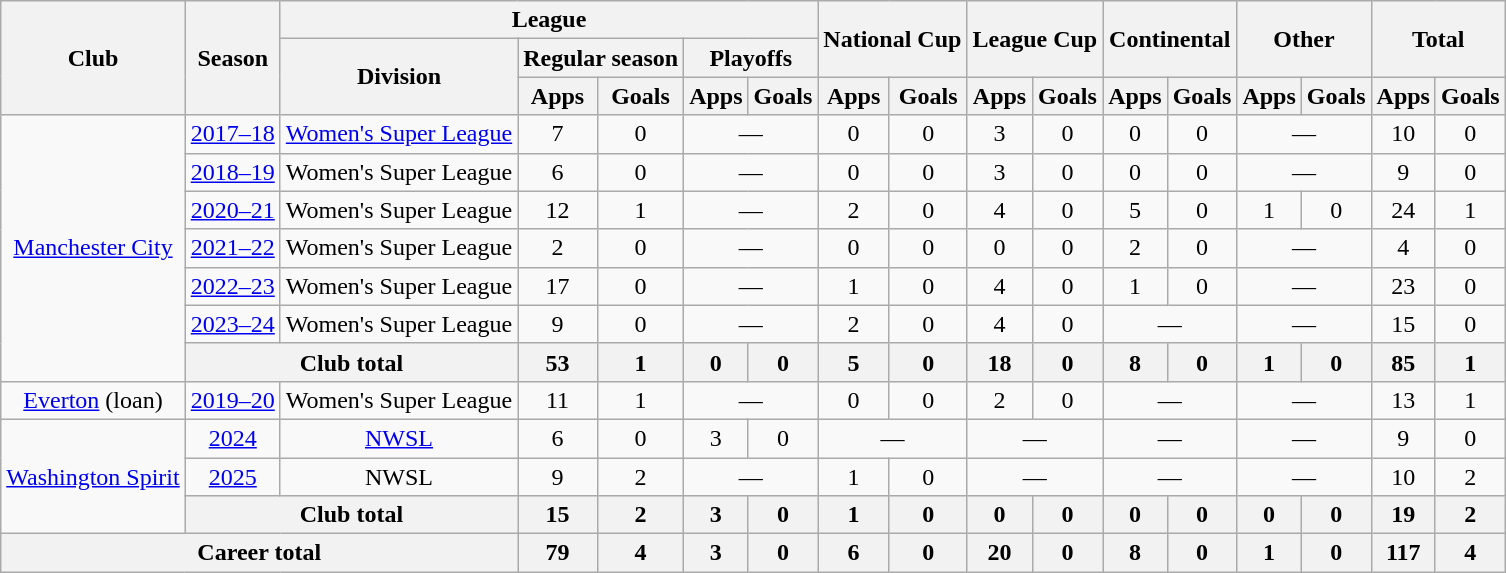<table class="wikitable" style="text-align:center">
<tr>
<th rowspan="3">Club</th>
<th rowspan="3">Season</th>
<th colspan="5">League</th>
<th rowspan="2" colspan="2">National Cup</th>
<th rowspan="2" colspan="2">League Cup</th>
<th rowspan="2" colspan="2">Continental</th>
<th rowspan="2" colspan="2">Other</th>
<th rowspan="2" colspan="2">Total</th>
</tr>
<tr>
<th rowspan="2">Division</th>
<th colspan="2">Regular season</th>
<th colspan="2">Playoffs</th>
</tr>
<tr>
<th>Apps</th>
<th>Goals</th>
<th>Apps</th>
<th>Goals</th>
<th>Apps</th>
<th>Goals</th>
<th>Apps</th>
<th>Goals</th>
<th>Apps</th>
<th>Goals</th>
<th>Apps</th>
<th>Goals</th>
<th>Apps</th>
<th>Goals</th>
</tr>
<tr>
<td rowspan="7"><a href='#'>Manchester City</a></td>
<td><a href='#'>2017–18</a></td>
<td><a href='#'>Women's Super League</a></td>
<td>7</td>
<td>0</td>
<td colspan="2">—</td>
<td>0</td>
<td>0</td>
<td>3</td>
<td>0</td>
<td>0</td>
<td>0</td>
<td colspan="2">—</td>
<td>10</td>
<td>0</td>
</tr>
<tr>
<td><a href='#'>2018–19</a></td>
<td>Women's Super League</td>
<td>6</td>
<td>0</td>
<td colspan="2">—</td>
<td>0</td>
<td>0</td>
<td>3</td>
<td>0</td>
<td>0</td>
<td>0</td>
<td colspan="2">—</td>
<td>9</td>
<td>0</td>
</tr>
<tr>
<td><a href='#'>2020–21</a></td>
<td>Women's Super League</td>
<td>12</td>
<td>1</td>
<td colspan="2">—</td>
<td>2</td>
<td>0</td>
<td>4</td>
<td>0</td>
<td>5</td>
<td>0</td>
<td>1</td>
<td>0</td>
<td>24</td>
<td>1</td>
</tr>
<tr>
<td><a href='#'>2021–22</a></td>
<td>Women's Super League</td>
<td>2</td>
<td>0</td>
<td colspan="2">—</td>
<td>0</td>
<td>0</td>
<td>0</td>
<td>0</td>
<td>2</td>
<td>0</td>
<td colspan="2">—</td>
<td>4</td>
<td>0</td>
</tr>
<tr>
<td><a href='#'>2022–23</a></td>
<td>Women's Super League</td>
<td>17</td>
<td>0</td>
<td colspan="2">—</td>
<td>1</td>
<td>0</td>
<td>4</td>
<td>0</td>
<td>1</td>
<td>0</td>
<td colspan="2">—</td>
<td>23</td>
<td>0</td>
</tr>
<tr>
<td><a href='#'>2023–24</a></td>
<td>Women's Super League</td>
<td>9</td>
<td>0</td>
<td colspan="2">—</td>
<td>2</td>
<td>0</td>
<td>4</td>
<td>0</td>
<td colspan="2">—</td>
<td colspan="2">—</td>
<td>15</td>
<td>0</td>
</tr>
<tr>
<th colspan="2">Club total</th>
<th>53</th>
<th>1</th>
<th>0</th>
<th>0</th>
<th>5</th>
<th>0</th>
<th>18</th>
<th>0</th>
<th>8</th>
<th>0</th>
<th>1</th>
<th>0</th>
<th>85</th>
<th>1</th>
</tr>
<tr>
<td><a href='#'>Everton</a> (loan)</td>
<td><a href='#'>2019–20</a></td>
<td>Women's Super League</td>
<td>11</td>
<td>1</td>
<td colspan="2">—</td>
<td>0</td>
<td>0</td>
<td>2</td>
<td>0</td>
<td colspan="2">—</td>
<td colspan="2">—</td>
<td>13</td>
<td>1</td>
</tr>
<tr>
<td rowspan="3"><a href='#'>Washington Spirit</a></td>
<td><a href='#'>2024</a></td>
<td><a href='#'>NWSL</a></td>
<td>6</td>
<td>0</td>
<td>3</td>
<td>0</td>
<td colspan="2">—</td>
<td colspan="2">—</td>
<td colspan="2">—</td>
<td colspan="2">—</td>
<td>9</td>
<td>0</td>
</tr>
<tr>
<td><a href='#'>2025</a></td>
<td>NWSL</td>
<td>9</td>
<td>2</td>
<td colspan="2">—</td>
<td>1</td>
<td>0</td>
<td colspan="2">—</td>
<td colspan="2">—</td>
<td colspan="2">—</td>
<td>10</td>
<td>2</td>
</tr>
<tr>
<th colspan="2">Club total</th>
<th>15</th>
<th>2</th>
<th>3</th>
<th>0</th>
<th>1</th>
<th>0</th>
<th>0</th>
<th>0</th>
<th>0</th>
<th>0</th>
<th>0</th>
<th>0</th>
<th>19</th>
<th>2</th>
</tr>
<tr>
<th colspan="3">Career total</th>
<th>79</th>
<th>4</th>
<th>3</th>
<th>0</th>
<th>6</th>
<th>0</th>
<th>20</th>
<th>0</th>
<th>8</th>
<th>0</th>
<th>1</th>
<th>0</th>
<th>117</th>
<th>4</th>
</tr>
</table>
